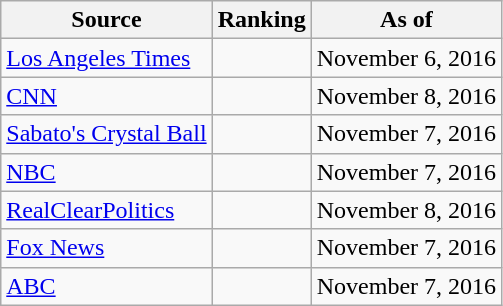<table class="wikitable" style="text-align:center">
<tr>
<th>Source</th>
<th>Ranking</th>
<th>As of</th>
</tr>
<tr>
<td align="left"><a href='#'>Los Angeles Times</a></td>
<td></td>
<td>November 6, 2016</td>
</tr>
<tr>
<td align="left"><a href='#'>CNN</a></td>
<td></td>
<td>November 8, 2016</td>
</tr>
<tr>
<td align="left"><a href='#'>Sabato's Crystal Ball</a></td>
<td></td>
<td>November 7, 2016</td>
</tr>
<tr>
<td align="left"><a href='#'>NBC</a></td>
<td></td>
<td>November 7, 2016</td>
</tr>
<tr>
<td align="left"><a href='#'>RealClearPolitics</a></td>
<td></td>
<td>November 8, 2016</td>
</tr>
<tr>
<td align="left"><a href='#'>Fox News</a></td>
<td></td>
<td>November 7, 2016</td>
</tr>
<tr>
<td align="left"><a href='#'>ABC</a></td>
<td></td>
<td>November 7, 2016</td>
</tr>
</table>
